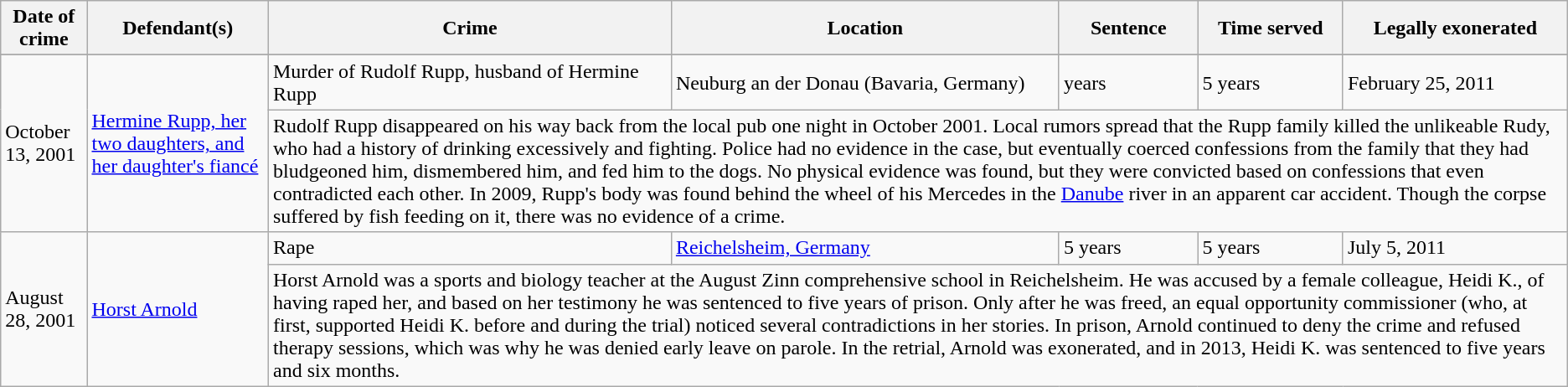<table class="wikitable sortable">
<tr>
<th>Date of crime</th>
<th>Defendant(s)</th>
<th>Crime</th>
<th>Location</th>
<th>Sentence</th>
<th>Time served</th>
<th>Legally exonerated</th>
</tr>
<tr>
</tr>
<tr ->
<td rowspan="2">October 13, 2001</td>
<td rowspan="2"><a href='#'>Hermine Rupp, her two daughters, and her daughter's fiancé</a></td>
<td>Murder of Rudolf Rupp, husband of Hermine Rupp</td>
<td>Neuburg an der Donau (Bavaria, Germany)</td>
<td> years</td>
<td>5 years</td>
<td>February 25, 2011</td>
</tr>
<tr>
<td colspan=5>Rudolf Rupp disappeared on his way back from the local pub one night in October 2001. Local rumors spread that the Rupp family killed the unlikeable Rudy, who had a history of drinking excessively and fighting. Police had no evidence in the case, but eventually coerced confessions from the family that they had bludgeoned him, dismembered him, and fed him to the dogs. No physical evidence was found, but they were convicted based on confessions that even contradicted each other. In 2009, Rupp's body was found behind the wheel of his Mercedes in the <a href='#'>Danube</a> river in an apparent car accident. Though the corpse suffered by fish feeding on it, there was no evidence of a crime.</td>
</tr>
<tr ->
<td rowspan="2">August 28, 2001</td>
<td rowspan="2"><a href='#'>Horst Arnold</a></td>
<td>Rape</td>
<td><a href='#'>Reichelsheim, Germany</a></td>
<td>5 years</td>
<td>5 years</td>
<td>July 5, 2011</td>
</tr>
<tr>
<td colspan=5>Horst Arnold was a sports and biology teacher at the August Zinn comprehensive school in Reichelsheim. He was accused by a female colleague, Heidi K., of having raped her, and based on her testimony he was sentenced to five years of prison. Only after he was freed, an equal opportunity commissioner (who, at first, supported Heidi K. before and during the trial) noticed several contradictions in her stories. In prison, Arnold continued to deny the crime and refused therapy sessions, which was why he was denied early leave on parole. In the retrial, Arnold was exonerated, and in 2013, Heidi K. was sentenced to five years and six months.</td>
</tr>
</table>
